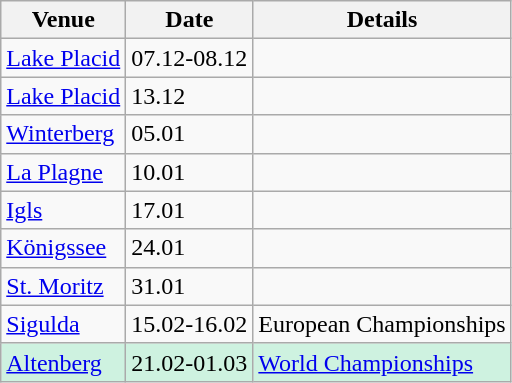<table class="wikitable">
<tr>
<th>Venue</th>
<th>Date</th>
<th>Details</th>
</tr>
<tr>
<td> <a href='#'>Lake Placid</a></td>
<td>07.12-08.12</td>
<td></td>
</tr>
<tr>
<td> <a href='#'>Lake Placid</a></td>
<td>13.12</td>
<td></td>
</tr>
<tr>
<td> <a href='#'>Winterberg</a></td>
<td>05.01</td>
<td></td>
</tr>
<tr>
<td> <a href='#'>La Plagne</a></td>
<td>10.01</td>
<td></td>
</tr>
<tr>
<td> <a href='#'>Igls</a></td>
<td>17.01</td>
<td></td>
</tr>
<tr>
<td> <a href='#'>Königssee</a></td>
<td>24.01</td>
<td></td>
</tr>
<tr>
<td> <a href='#'>St. Moritz</a></td>
<td>31.01</td>
<td></td>
</tr>
<tr>
<td> <a href='#'>Sigulda</a></td>
<td>15.02-16.02</td>
<td>European Championships</td>
</tr>
<tr style="background:#CEF2E0">
<td> <a href='#'>Altenberg</a></td>
<td>21.02-01.03</td>
<td><a href='#'>World Championships</a></td>
</tr>
</table>
